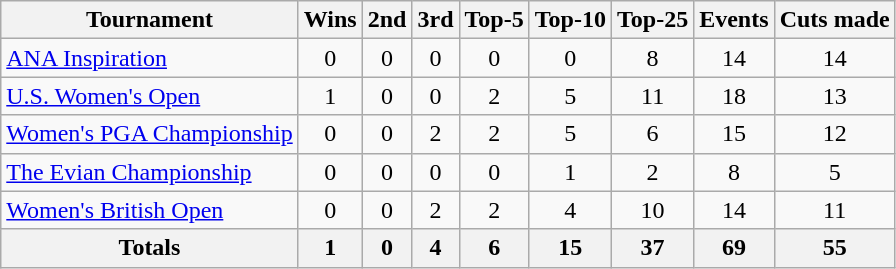<table class=wikitable style=text-align:center>
<tr>
<th>Tournament</th>
<th>Wins</th>
<th>2nd</th>
<th>3rd</th>
<th>Top-5</th>
<th>Top-10</th>
<th>Top-25</th>
<th>Events</th>
<th>Cuts made</th>
</tr>
<tr>
<td align=left><a href='#'>ANA Inspiration</a></td>
<td>0</td>
<td>0</td>
<td>0</td>
<td>0</td>
<td>0</td>
<td>8</td>
<td>14</td>
<td>14</td>
</tr>
<tr>
<td align=left><a href='#'>U.S. Women's Open</a></td>
<td>1</td>
<td>0</td>
<td>0</td>
<td>2</td>
<td>5</td>
<td>11</td>
<td>18</td>
<td>13</td>
</tr>
<tr>
<td align=left><a href='#'>Women's PGA Championship</a></td>
<td>0</td>
<td>0</td>
<td>2</td>
<td>2</td>
<td>5</td>
<td>6</td>
<td>15</td>
<td>12</td>
</tr>
<tr>
<td align=left><a href='#'>The Evian Championship</a></td>
<td>0</td>
<td>0</td>
<td>0</td>
<td>0</td>
<td>1</td>
<td>2</td>
<td>8</td>
<td>5</td>
</tr>
<tr>
<td align=left><a href='#'>Women's British Open</a></td>
<td>0</td>
<td>0</td>
<td>2</td>
<td>2</td>
<td>4</td>
<td>10</td>
<td>14</td>
<td>11</td>
</tr>
<tr>
<th>Totals</th>
<th>1</th>
<th>0</th>
<th>4</th>
<th>6</th>
<th>15</th>
<th>37</th>
<th>69</th>
<th>55</th>
</tr>
</table>
